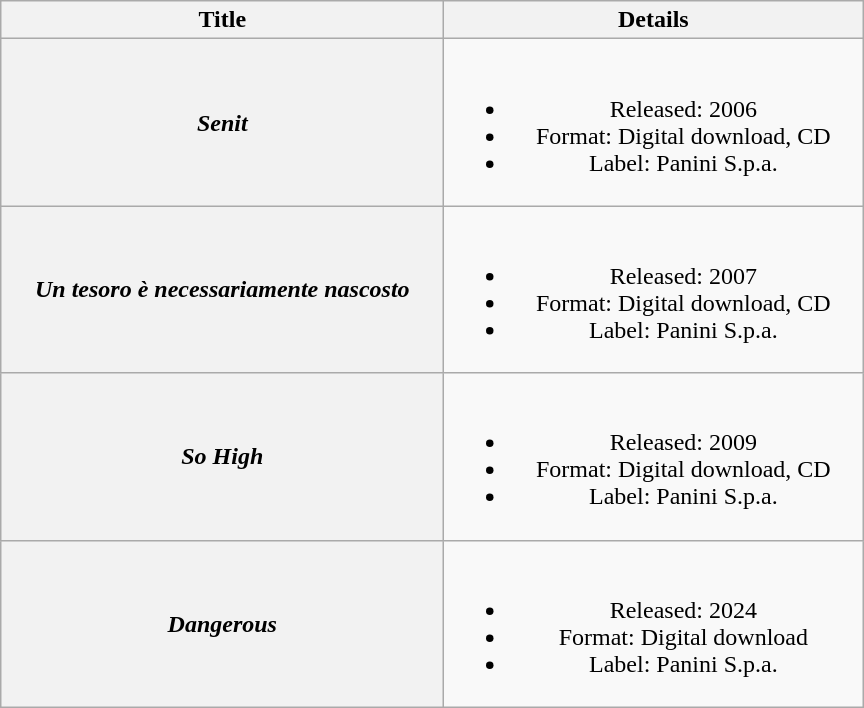<table class="wikitable plainrowheaders" style="text-align:center;">
<tr>
<th scope="col" style="width:18em;">Title</th>
<th scope="col" style="width:17em;">Details</th>
</tr>
<tr>
<th scope="row"><em>Senit</em></th>
<td><br><ul><li>Released: 2006</li><li>Format: Digital download, CD</li><li>Label: Panini S.p.a.</li></ul></td>
</tr>
<tr>
<th scope="row"><em>Un tesoro è necessariamente nascosto</em></th>
<td><br><ul><li>Released: 2007</li><li>Format: Digital download, CD</li><li>Label: Panini S.p.a.</li></ul></td>
</tr>
<tr>
<th scope="row"><em>So High</em></th>
<td><br><ul><li>Released: 2009</li><li>Format: Digital download, CD</li><li>Label: Panini S.p.a.</li></ul></td>
</tr>
<tr>
<th scope="row"><em>Dangerous</em></th>
<td><br><ul><li>Released: 2024</li><li>Format: Digital download</li><li>Label: Panini S.p.a.</li></ul></td>
</tr>
</table>
